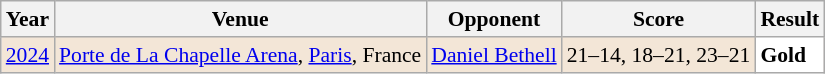<table class="sortable wikitable" style="font-size: 90%;">
<tr>
<th>Year</th>
<th>Venue</th>
<th>Opponent</th>
<th>Score</th>
<th>Result</th>
</tr>
<tr style="background:#F3E6D7">
<td align="center"><a href='#'>2024</a></td>
<td align="left"><a href='#'>Porte de La Chapelle Arena</a>, <a href='#'>Paris</a>, France</td>
<td align="left"> <a href='#'>Daniel Bethell</a></td>
<td align="left">21–14, 18–21, 23–21</td>
<td style="text-align:left; background:white"> <strong>Gold</strong></td>
</tr>
</table>
